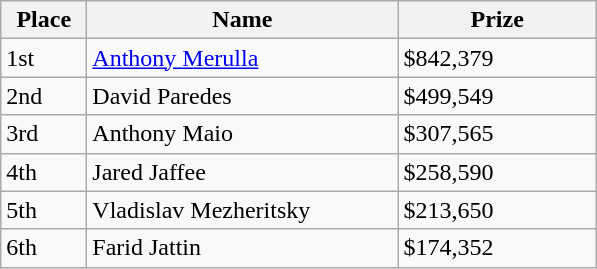<table class="wikitable">
<tr>
<th style="width:50px;">Place</th>
<th style="width:200px;">Name</th>
<th style="width:125px;">Prize</th>
</tr>
<tr>
<td>1st</td>
<td> <a href='#'>Anthony Merulla</a></td>
<td>$842,379</td>
</tr>
<tr>
<td>2nd</td>
<td> David Paredes</td>
<td>$499,549</td>
</tr>
<tr>
<td>3rd</td>
<td> Anthony Maio</td>
<td>$307,565</td>
</tr>
<tr>
<td>4th</td>
<td> Jared Jaffee</td>
<td>$258,590</td>
</tr>
<tr>
<td>5th</td>
<td> Vladislav Mezheritsky</td>
<td>$213,650</td>
</tr>
<tr>
<td>6th</td>
<td> Farid Jattin</td>
<td>$174,352</td>
</tr>
</table>
